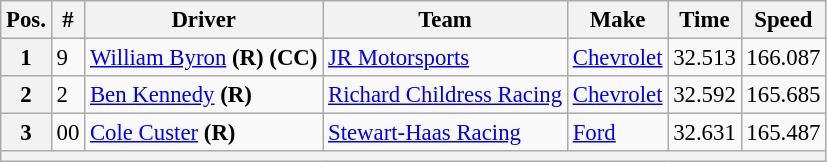<table class="wikitable" style="font-size:95%">
<tr>
<th>Pos.</th>
<th>#</th>
<th>Driver</th>
<th>Team</th>
<th>Make</th>
<th>Time</th>
<th>Speed</th>
</tr>
<tr>
<th>1</th>
<td>9</td>
<td><a href='#'>William Byron</a> <strong>(R) (CC)</strong></td>
<td><a href='#'>JR Motorsports</a></td>
<td><a href='#'>Chevrolet</a></td>
<td>32.513</td>
<td>166.087</td>
</tr>
<tr>
<th>2</th>
<td>2</td>
<td><a href='#'>Ben Kennedy</a> <strong>(R)</strong></td>
<td><a href='#'>Richard Childress Racing</a></td>
<td><a href='#'>Chevrolet</a></td>
<td>32.592</td>
<td>165.685</td>
</tr>
<tr>
<th>3</th>
<td>00</td>
<td><a href='#'>Cole Custer</a> <strong>(R)</strong></td>
<td><a href='#'>Stewart-Haas Racing</a></td>
<td><a href='#'>Ford</a></td>
<td>32.631</td>
<td>165.487</td>
</tr>
<tr>
<th colspan="7"></th>
</tr>
</table>
